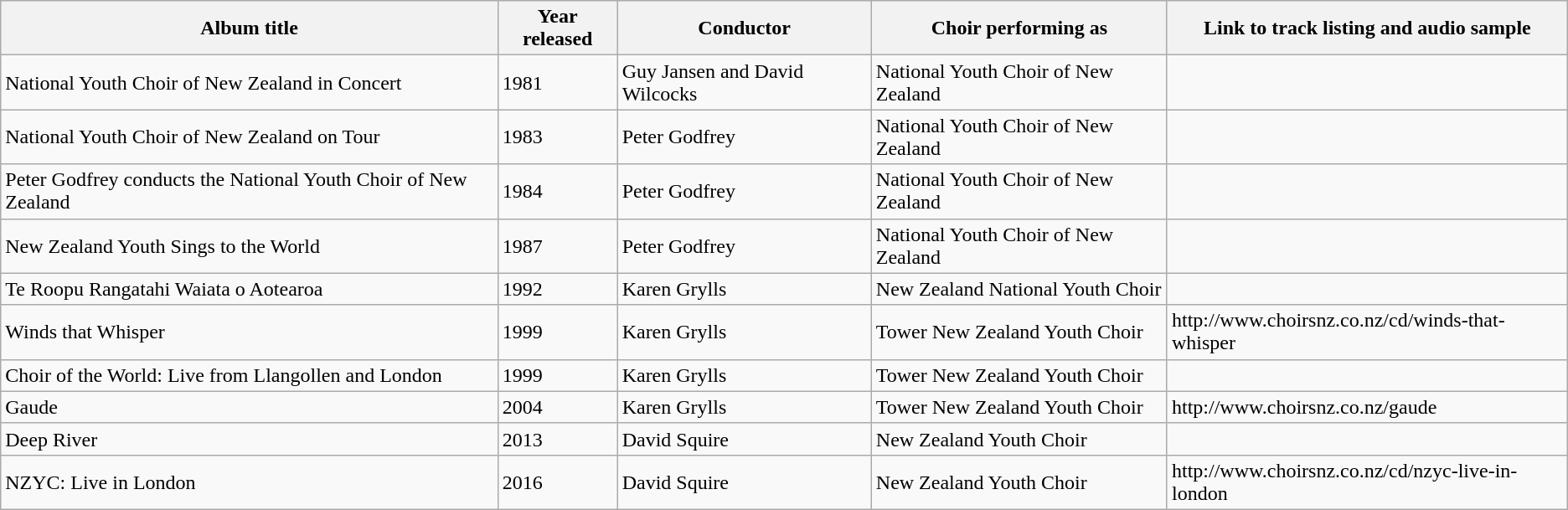<table class="wikitable">
<tr>
<th>Album title</th>
<th>Year released</th>
<th>Conductor</th>
<th>Choir performing as</th>
<th>Link to track listing and audio sample</th>
</tr>
<tr>
<td>National Youth Choir of New Zealand in Concert</td>
<td>1981</td>
<td>Guy Jansen and David Wilcocks</td>
<td>National Youth Choir of New Zealand</td>
<td></td>
</tr>
<tr>
<td>National Youth Choir of New Zealand on Tour</td>
<td>1983</td>
<td>Peter Godfrey</td>
<td>National Youth Choir of New Zealand</td>
<td></td>
</tr>
<tr>
<td>Peter Godfrey conducts the National Youth Choir of New Zealand</td>
<td>1984</td>
<td>Peter Godfrey</td>
<td>National Youth Choir of New Zealand</td>
<td></td>
</tr>
<tr>
<td>New Zealand Youth Sings to the World</td>
<td>1987</td>
<td>Peter Godfrey</td>
<td>National Youth Choir of New Zealand</td>
<td></td>
</tr>
<tr>
<td>Te Roopu Rangatahi Waiata o Aotearoa</td>
<td>1992</td>
<td>Karen Grylls</td>
<td>New Zealand National Youth Choir</td>
<td></td>
</tr>
<tr>
<td>Winds that Whisper</td>
<td>1999</td>
<td>Karen Grylls</td>
<td>Tower New Zealand Youth Choir</td>
<td>http://www.choirsnz.co.nz/cd/winds-that-whisper</td>
</tr>
<tr>
<td>Choir of the World: Live from Llangollen and London</td>
<td>1999</td>
<td>Karen Grylls</td>
<td>Tower New Zealand Youth Choir</td>
<td></td>
</tr>
<tr>
<td>Gaude</td>
<td>2004</td>
<td>Karen Grylls</td>
<td>Tower New Zealand Youth Choir</td>
<td>http://www.choirsnz.co.nz/gaude</td>
</tr>
<tr>
<td>Deep River</td>
<td>2013</td>
<td>David Squire</td>
<td>New Zealand Youth Choir</td>
<td></td>
</tr>
<tr>
<td>NZYC: Live in London</td>
<td>2016</td>
<td>David Squire</td>
<td>New Zealand Youth Choir</td>
<td>http://www.choirsnz.co.nz/cd/nzyc-live-in-london</td>
</tr>
</table>
